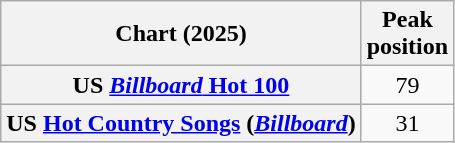<table class="wikitable sortable plainrowheaders" style="text-align:center">
<tr>
<th scope="col">Chart (2025)</th>
<th scope="col">Peak<br>position</th>
</tr>
<tr>
<th scope="row">US <a href='#'><em>Billboard</em> Hot 100</a></th>
<td>79</td>
</tr>
<tr>
<th scope="row">US <a href='#'>Hot Country Songs</a> (<em><a href='#'>Billboard</a></em>)</th>
<td>31</td>
</tr>
</table>
